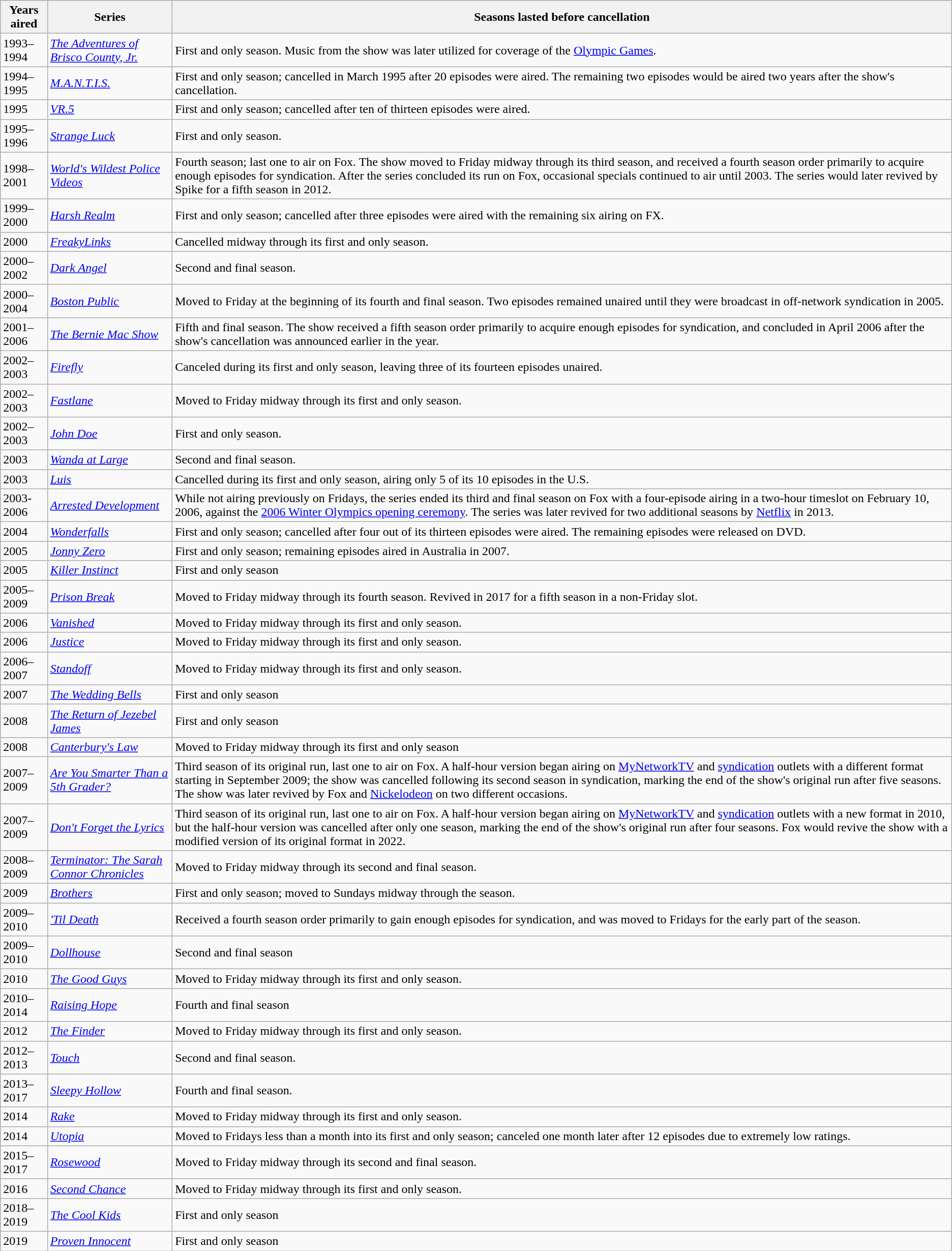<table class="wikitable">
<tr>
<th>Years aired</th>
<th>Series</th>
<th>Seasons lasted before cancellation</th>
</tr>
<tr>
<td>1993–1994</td>
<td><em><a href='#'>The Adventures of Brisco County, Jr.</a></em></td>
<td>First and only season. Music from the show was later utilized for coverage of the <a href='#'>Olympic Games</a>.</td>
</tr>
<tr>
<td>1994–1995</td>
<td><em><a href='#'>M.A.N.T.I.S.</a></em></td>
<td>First and only season; cancelled in March 1995 after 20 episodes were aired. The remaining two episodes would be aired two years after the show's cancellation.</td>
</tr>
<tr>
<td>1995</td>
<td><em><a href='#'>VR.5</a></em></td>
<td>First and only season; cancelled after ten of thirteen episodes were aired.</td>
</tr>
<tr>
<td>1995–1996</td>
<td><em><a href='#'>Strange Luck</a></em></td>
<td>First and only season.</td>
</tr>
<tr>
<td>1998–2001</td>
<td><em><a href='#'>World's Wildest Police Videos</a></em></td>
<td>Fourth season; last one to air on Fox. The show moved to Friday midway through its third season, and received a fourth season order primarily to acquire enough episodes for syndication. After the series concluded its run on Fox, occasional specials continued to air until 2003. The series would later revived by Spike for a fifth season in 2012.</td>
</tr>
<tr>
<td>1999–2000</td>
<td><em><a href='#'>Harsh Realm</a></em></td>
<td>First and only season; cancelled after three episodes were aired with the remaining six airing on FX.</td>
</tr>
<tr>
<td>2000</td>
<td><em><a href='#'>FreakyLinks</a></em></td>
<td>Cancelled midway through its first and only season.</td>
</tr>
<tr>
<td>2000–2002</td>
<td><em><a href='#'>Dark Angel</a></em></td>
<td>Second and final season.</td>
</tr>
<tr>
<td>2000–2004</td>
<td><em><a href='#'>Boston Public</a></em></td>
<td>Moved to Friday at the beginning of its fourth and final season. Two episodes remained unaired until they were broadcast in off-network syndication in 2005.</td>
</tr>
<tr>
<td>2001–2006</td>
<td><em><a href='#'>The Bernie Mac Show</a></em></td>
<td>Fifth and final season. The show received a fifth season order primarily to acquire enough episodes for syndication, and concluded in April 2006 after the show's cancellation was announced earlier in the year.</td>
</tr>
<tr>
<td>2002–2003</td>
<td><em><a href='#'>Firefly</a></em></td>
<td>Canceled during its first and only season, leaving three of its fourteen episodes unaired.</td>
</tr>
<tr>
<td>2002–2003</td>
<td><em><a href='#'>Fastlane</a></em></td>
<td>Moved to Friday midway through its first and only season.</td>
</tr>
<tr>
<td>2002–2003</td>
<td><em><a href='#'>John Doe</a></em></td>
<td>First and only season.</td>
</tr>
<tr>
<td>2003</td>
<td><em><a href='#'>Wanda at Large</a></em></td>
<td>Second and final season.</td>
</tr>
<tr>
<td>2003</td>
<td><em><a href='#'>Luis</a></em></td>
<td>Cancelled during its first and only season, airing only 5 of its 10 episodes in the U.S.</td>
</tr>
<tr>
<td>2003-2006</td>
<td><em><a href='#'>Arrested Development</a></em></td>
<td>While not airing previously on Fridays, the series ended its third and final season on Fox with a four-episode airing in a two-hour timeslot on February 10, 2006, against the <a href='#'>2006 Winter Olympics opening ceremony</a>. The series was later revived for two additional seasons by <a href='#'>Netflix</a> in 2013.</td>
</tr>
<tr>
<td>2004</td>
<td><em><a href='#'>Wonderfalls</a></em></td>
<td>First and only season; cancelled after four out of its thirteen episodes were aired. The remaining episodes were released on DVD.</td>
</tr>
<tr>
<td>2005</td>
<td><em><a href='#'>Jonny Zero</a></em></td>
<td>First and only season; remaining episodes aired in Australia in 2007.</td>
</tr>
<tr>
<td>2005</td>
<td><em><a href='#'>Killer Instinct</a></em></td>
<td>First and only season</td>
</tr>
<tr>
<td>2005–2009</td>
<td><em><a href='#'>Prison Break</a></em></td>
<td>Moved to Friday midway through its fourth season. Revived in 2017 for a fifth season in a non-Friday slot.</td>
</tr>
<tr>
<td>2006</td>
<td><em><a href='#'>Vanished</a></em></td>
<td>Moved to Friday midway through its first and only season.</td>
</tr>
<tr>
<td>2006</td>
<td><em><a href='#'>Justice</a></em></td>
<td>Moved to Friday midway through its first and only season.</td>
</tr>
<tr>
<td>2006–2007</td>
<td><em><a href='#'>Standoff</a></em></td>
<td>Moved to Friday midway through its first and only season.</td>
</tr>
<tr>
<td>2007</td>
<td><em><a href='#'>The Wedding Bells</a></em></td>
<td>First and only season</td>
</tr>
<tr>
<td>2008</td>
<td><em><a href='#'>The Return of Jezebel James</a></em></td>
<td>First and only season</td>
</tr>
<tr>
<td>2008</td>
<td><em><a href='#'>Canterbury's Law</a></em></td>
<td>Moved to Friday midway through its first and only season</td>
</tr>
<tr>
<td>2007–2009</td>
<td><em><a href='#'>Are You Smarter Than a 5th Grader?</a></em></td>
<td>Third season of its original run, last one to air on Fox. A half-hour version began airing on <a href='#'>MyNetworkTV</a> and <a href='#'>syndication</a> outlets with a different format starting in September 2009; the show was cancelled following its second season in syndication, marking the end of the show's original run after five seasons. The show was later revived by Fox and <a href='#'>Nickelodeon</a> on two different occasions.</td>
</tr>
<tr>
<td>2007–2009</td>
<td><em><a href='#'>Don't Forget the Lyrics</a></em></td>
<td>Third season of its original run, last one to air on Fox. A half-hour version began airing on <a href='#'>MyNetworkTV</a> and <a href='#'>syndication</a> outlets with a new format in 2010, but the half-hour version was cancelled after only one season, marking the end of the show's original run after four seasons. Fox would revive the show with a modified version of its original format in 2022.</td>
</tr>
<tr>
<td>2008–2009</td>
<td><em><a href='#'>Terminator: The Sarah Connor Chronicles</a></em></td>
<td>Moved to Friday midway through its second and final season.</td>
</tr>
<tr>
<td>2009</td>
<td><em><a href='#'>Brothers</a></em></td>
<td>First and only season; moved to Sundays midway through the season.</td>
</tr>
<tr>
<td>2009–2010</td>
<td><em><a href='#'>'Til Death</a></em></td>
<td>Received a fourth season order primarily to gain enough episodes for syndication, and was moved to Fridays for the early part of the season.</td>
</tr>
<tr>
<td>2009–2010</td>
<td><em><a href='#'>Dollhouse</a></em></td>
<td>Second and final season</td>
</tr>
<tr>
<td>2010</td>
<td><em><a href='#'>The Good Guys</a></em></td>
<td>Moved to Friday midway through its first and only season.</td>
</tr>
<tr>
<td>2010–2014</td>
<td><em><a href='#'>Raising Hope</a></em></td>
<td>Fourth and final season</td>
</tr>
<tr>
<td>2012</td>
<td><em><a href='#'>The Finder</a></em></td>
<td>Moved to Friday midway through its first and only season.</td>
</tr>
<tr>
<td>2012–2013</td>
<td><em><a href='#'>Touch</a></em></td>
<td>Second and final season.</td>
</tr>
<tr>
<td>2013–2017</td>
<td><em><a href='#'>Sleepy Hollow</a></em></td>
<td>Fourth and final season.</td>
</tr>
<tr>
<td>2014</td>
<td><em><a href='#'>Rake</a></em></td>
<td>Moved to Friday midway through its first and only season.</td>
</tr>
<tr>
<td>2014</td>
<td><em><a href='#'>Utopia</a></em></td>
<td>Moved to Fridays less than a month into its first and only season; canceled one month later after 12 episodes due to extremely low ratings.</td>
</tr>
<tr>
<td>2015–2017</td>
<td><em><a href='#'>Rosewood</a></em></td>
<td>Moved to Friday midway through its second and final season.</td>
</tr>
<tr>
<td>2016</td>
<td><em><a href='#'>Second Chance</a></em></td>
<td>Moved to Friday midway through its first and only season.</td>
</tr>
<tr>
<td>2018–2019</td>
<td><em><a href='#'>The Cool Kids</a></em></td>
<td>First and only season</td>
</tr>
<tr>
<td>2019</td>
<td><em><a href='#'>Proven Innocent</a></em></td>
<td>First and only season</td>
</tr>
</table>
